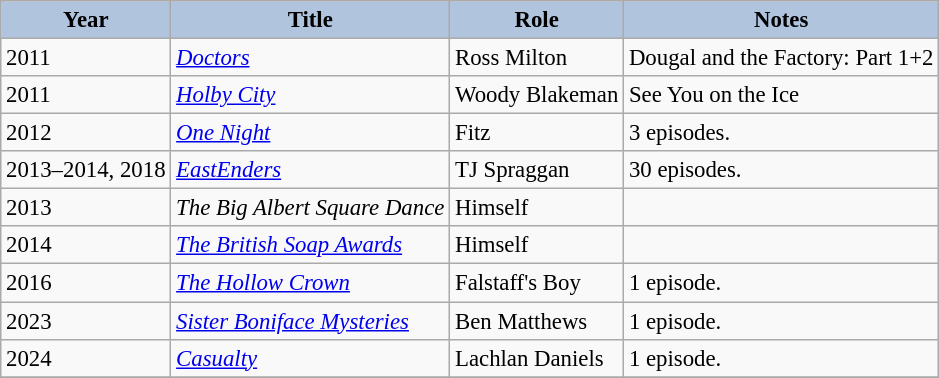<table class="wikitable" style="font-size:95%">
<tr style="text-align:center;">
<th style="background:#B0C4DE;">Year</th>
<th style="background:#B0C4DE;">Title</th>
<th style="background:#B0C4DE;">Role</th>
<th style="background:#B0C4DE;">Notes</th>
</tr>
<tr>
<td>2011</td>
<td><em><a href='#'>Doctors</a></em></td>
<td>Ross Milton</td>
<td>Dougal and the Factory: Part 1+2</td>
</tr>
<tr>
<td>2011</td>
<td><em><a href='#'>Holby City</a></em></td>
<td>Woody Blakeman</td>
<td>See You on the Ice</td>
</tr>
<tr>
<td>2012</td>
<td><em><a href='#'>One Night</a></em></td>
<td>Fitz</td>
<td>3 episodes.</td>
</tr>
<tr>
<td>2013–2014, 2018</td>
<td><em><a href='#'>EastEnders</a></em></td>
<td>TJ Spraggan</td>
<td>30 episodes.</td>
</tr>
<tr>
<td>2013</td>
<td><em>The Big Albert Square Dance</em></td>
<td>Himself</td>
<td></td>
</tr>
<tr>
<td>2014</td>
<td><em><a href='#'>The British Soap Awards</a></em></td>
<td>Himself</td>
<td></td>
</tr>
<tr>
<td>2016</td>
<td><em><a href='#'>The Hollow Crown</a></em></td>
<td>Falstaff's Boy</td>
<td>1 episode.</td>
</tr>
<tr>
<td>2023</td>
<td><em><a href='#'>Sister Boniface Mysteries</a></em></td>
<td>Ben Matthews</td>
<td>1 episode.</td>
</tr>
<tr>
<td>2024</td>
<td><em><a href='#'>Casualty</a></em></td>
<td>Lachlan Daniels</td>
<td>1 episode.</td>
</tr>
<tr>
</tr>
</table>
